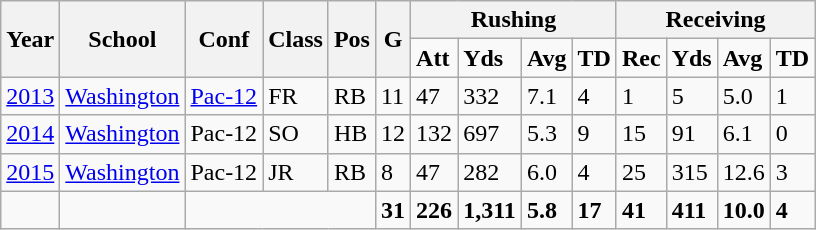<table class="wikitable">
<tr>
<th rowspan="2">Year</th>
<th rowspan="2">School</th>
<th rowspan="2">Conf</th>
<th rowspan="2">Class</th>
<th rowspan="2">Pos</th>
<th rowspan="2">G</th>
<th colspan="4">Rushing</th>
<th colspan="4">Receiving</th>
</tr>
<tr>
<td><strong>Att</strong></td>
<td><strong>Yds</strong></td>
<td><strong>Avg</strong></td>
<td><strong>TD</strong></td>
<td><strong>Rec</strong></td>
<td><strong>Yds</strong></td>
<td><strong>Avg</strong></td>
<td><strong>TD</strong></td>
</tr>
<tr>
<td><a href='#'>2013</a></td>
<td><a href='#'>Washington</a></td>
<td><a href='#'>Pac-12</a></td>
<td>FR</td>
<td>RB</td>
<td>11</td>
<td>47</td>
<td>332</td>
<td>7.1</td>
<td>4</td>
<td>1</td>
<td>5</td>
<td>5.0</td>
<td>1</td>
</tr>
<tr>
<td><a href='#'>2014</a></td>
<td><a href='#'>Washington</a></td>
<td>Pac-12</td>
<td>SO</td>
<td>HB</td>
<td>12</td>
<td>132</td>
<td>697</td>
<td>5.3</td>
<td>9</td>
<td>15</td>
<td>91</td>
<td>6.1</td>
<td>0</td>
</tr>
<tr>
<td><a href='#'>2015</a></td>
<td><a href='#'>Washington</a></td>
<td>Pac-12</td>
<td>JR</td>
<td>RB</td>
<td>8</td>
<td>47</td>
<td>282</td>
<td>6.0</td>
<td>4</td>
<td>25</td>
<td>315</td>
<td>12.6</td>
<td>3</td>
</tr>
<tr>
<td><strong></strong></td>
<td></td>
<td colspan="3"></td>
<td><strong>31</strong></td>
<td><strong>226</strong></td>
<td><strong>1,311</strong></td>
<td><strong>5.8</strong></td>
<td><strong>17</strong></td>
<td><strong>41</strong></td>
<td><strong>411</strong></td>
<td><strong>10.0</strong></td>
<td><strong>4</strong></td>
</tr>
</table>
